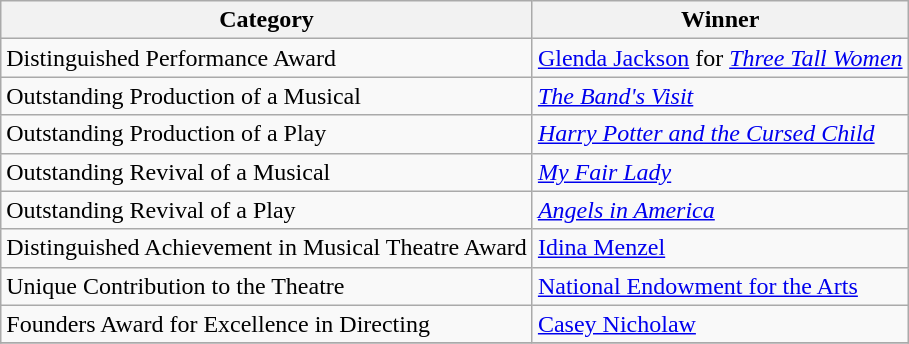<table class="wikitable">
<tr>
<th>Category</th>
<th>Winner</th>
</tr>
<tr>
<td>Distinguished Performance Award</td>
<td><a href='#'>Glenda Jackson</a> for <em><a href='#'>Three Tall Women</a></em></td>
</tr>
<tr>
<td>Outstanding Production of a Musical</td>
<td><a href='#'><em>The Band's Visit</em></a></td>
</tr>
<tr>
<td>Outstanding Production of a Play</td>
<td><em><a href='#'>Harry Potter and the Cursed Child</a></em></td>
</tr>
<tr>
<td>Outstanding Revival of a Musical</td>
<td><em><a href='#'>My Fair Lady</a></em></td>
</tr>
<tr>
<td>Outstanding Revival of a Play</td>
<td><em><a href='#'>Angels in America</a></em></td>
</tr>
<tr>
<td>Distinguished Achievement in Musical Theatre Award</td>
<td><a href='#'>Idina Menzel</a></td>
</tr>
<tr>
<td>Unique Contribution to the Theatre</td>
<td><a href='#'>National Endowment for the Arts</a></td>
</tr>
<tr>
<td>Founders Award for Excellence in Directing</td>
<td><a href='#'>Casey Nicholaw</a></td>
</tr>
<tr>
</tr>
</table>
